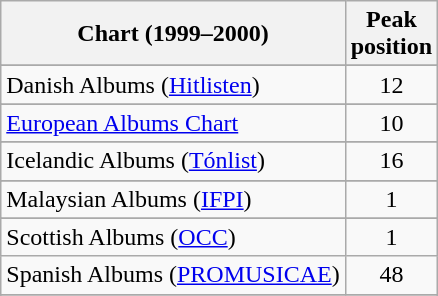<table class="wikitable sortable">
<tr>
<th>Chart (1999–2000)</th>
<th>Peak<br>position</th>
</tr>
<tr>
</tr>
<tr>
</tr>
<tr>
<td>Danish Albums (<a href='#'>Hitlisten</a>)</td>
<td style="text-align:center;">12</td>
</tr>
<tr>
</tr>
<tr>
<td><a href='#'>European Albums Chart</a></td>
<td align="center">10</td>
</tr>
<tr>
</tr>
<tr>
</tr>
<tr>
<td>Icelandic Albums (<a href='#'>Tónlist</a>)</td>
<td align="center">16</td>
</tr>
<tr>
</tr>
<tr>
<td>Malaysian Albums (<a href='#'>IFPI</a>)</td>
<td align="center">1</td>
</tr>
<tr>
</tr>
<tr>
</tr>
<tr>
<td align="left">Scottish Albums (<a href='#'>OCC</a>)</td>
<td align="center">1</td>
</tr>
<tr>
<td align="left">Spanish Albums (<a href='#'>PROMUSICAE</a>)</td>
<td align="center">48</td>
</tr>
<tr>
</tr>
<tr>
</tr>
<tr>
</tr>
<tr>
</tr>
</table>
